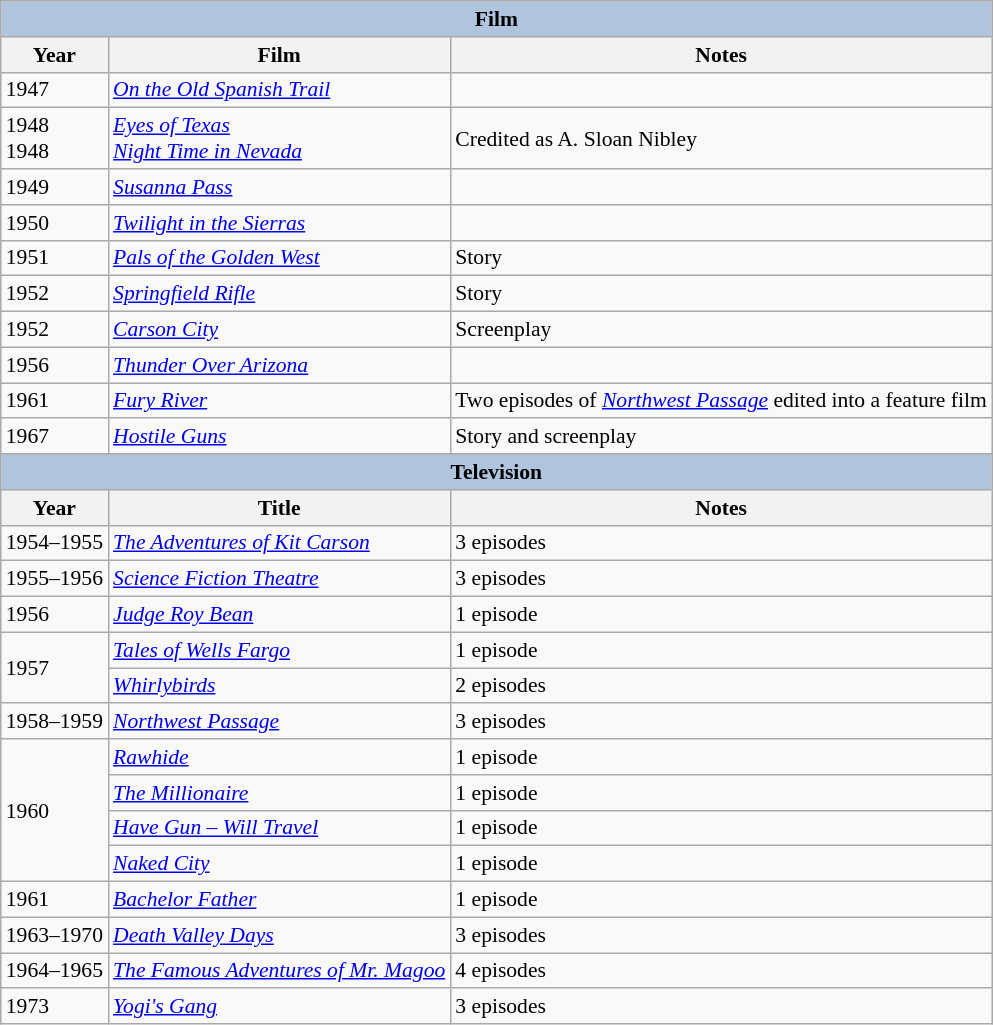<table class="wikitable" style="font-size: 90%;">
<tr>
<th colspan="4" style="background: LightSteelBlue;">Film</th>
</tr>
<tr>
<th>Year</th>
<th>Film</th>
<th>Notes</th>
</tr>
<tr>
<td>1947</td>
<td><em><a href='#'>On the Old Spanish Trail</a></em></td>
<td></td>
</tr>
<tr>
<td>1948<br>1948</td>
<td><em><a href='#'>Eyes of Texas</a></em><br><em><a href='#'>Night Time in Nevada</a></em></td>
<td>Credited as A. Sloan Nibley</td>
</tr>
<tr>
<td>1949</td>
<td><em><a href='#'>Susanna Pass</a></em></td>
</tr>
<tr>
<td>1950</td>
<td><em><a href='#'>Twilight in the Sierras</a></em></td>
<td></td>
</tr>
<tr>
<td>1951</td>
<td><em><a href='#'>Pals of the Golden West</a></em></td>
<td>Story</td>
</tr>
<tr>
<td>1952</td>
<td><em><a href='#'>Springfield Rifle</a></em></td>
<td>Story</td>
</tr>
<tr>
<td>1952</td>
<td><em><a href='#'>Carson City</a></em></td>
<td>Screenplay</td>
</tr>
<tr>
<td>1956</td>
<td><em><a href='#'>Thunder Over Arizona</a></em></td>
<td></td>
</tr>
<tr>
<td>1961</td>
<td><em><a href='#'>Fury River</a></em></td>
<td>Two episodes of <em><a href='#'>Northwest Passage</a></em> edited into a feature film</td>
</tr>
<tr>
<td>1967</td>
<td><em><a href='#'>Hostile Guns</a></em></td>
<td>Story and screenplay</td>
</tr>
<tr>
</tr>
<tr>
<th colspan="4" style="background: LightSteelBlue;">Television</th>
</tr>
<tr>
<th>Year</th>
<th>Title</th>
<th>Notes</th>
</tr>
<tr>
<td>1954–1955</td>
<td><em><a href='#'>The Adventures of Kit Carson</a></em></td>
<td>3 episodes</td>
</tr>
<tr>
<td>1955–1956</td>
<td><em><a href='#'>Science Fiction Theatre</a></em></td>
<td>3 episodes</td>
</tr>
<tr>
<td>1956</td>
<td><em><a href='#'>Judge Roy Bean</a></em></td>
<td>1 episode</td>
</tr>
<tr>
<td rowspan=2>1957</td>
<td><em><a href='#'>Tales of Wells Fargo</a></em></td>
<td>1 episode</td>
</tr>
<tr>
<td><em><a href='#'>Whirlybirds</a></em></td>
<td>2 episodes</td>
</tr>
<tr>
<td>1958–1959</td>
<td><em><a href='#'>Northwest Passage</a></em></td>
<td>3 episodes</td>
</tr>
<tr>
<td rowspan=4>1960</td>
<td><em><a href='#'>Rawhide</a></em></td>
<td>1 episode</td>
</tr>
<tr>
<td><em><a href='#'>The Millionaire</a></em></td>
<td>1 episode</td>
</tr>
<tr>
<td><em><a href='#'>Have Gun – Will Travel</a></em></td>
<td>1 episode</td>
</tr>
<tr>
<td><em><a href='#'>Naked City</a></em></td>
<td>1 episode</td>
</tr>
<tr>
<td>1961</td>
<td><em><a href='#'>Bachelor Father</a></em></td>
<td>1 episode</td>
</tr>
<tr>
<td>1963–1970</td>
<td><em><a href='#'>Death Valley Days</a></em></td>
<td>3 episodes</td>
</tr>
<tr>
<td>1964–1965</td>
<td><em><a href='#'>The Famous Adventures of Mr. Magoo</a></em></td>
<td>4 episodes</td>
</tr>
<tr>
<td>1973</td>
<td><em><a href='#'>Yogi's Gang</a></em></td>
<td>3 episodes</td>
</tr>
</table>
